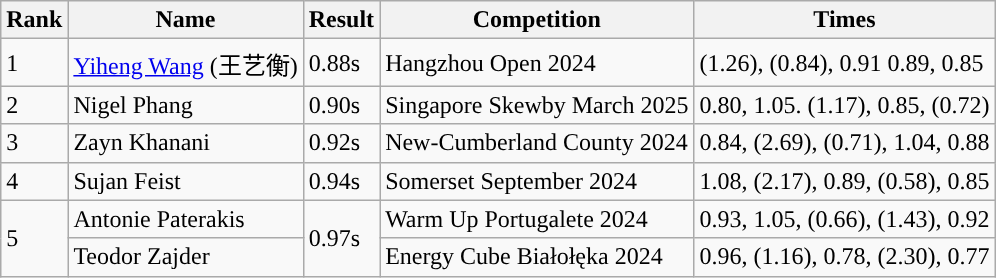<table class="wikitable">
<tr>
<th>Rank</th>
<th>Name</th>
<th>Result</th>
<th>Competition</th>
<th>Times</th>
</tr>
<tr>
<td>1</td>
<td> <a href='#'>Yiheng Wang</a> (王艺衡)</td>
<td>0.88s</td>
<td> Hangzhou Open 2024</td>
<td>(1.26), (0.84), 0.91	0.89, 0.85</td>
</tr>
<tr>
<td>2</td>
<td> Nigel Phang</td>
<td>0.90s</td>
<td> Singapore Skewby March 2025</td>
<td>0.80, 1.05. (1.17), 0.85, (0.72)</td>
</tr>
<tr>
<td>3</td>
<td> Zayn Khanani</td>
<td>0.92s</td>
<td> New-Cumberland County 2024</td>
<td>0.84, (2.69), (0.71), 1.04, 0.88</td>
</tr>
<tr>
<td>4</td>
<td> Sujan Feist</td>
<td>0.94s</td>
<td> Somerset September 2024</td>
<td>1.08, (2.17), 0.89, (0.58), 0.85</td>
</tr>
<tr>
<td rowspan="2">5</td>
<td> Antonie Paterakis</td>
<td rowspan="2">0.97s</td>
<td> Warm Up Portugalete 2024</td>
<td>0.93, 1.05, (0.66), (1.43), 0.92</td>
</tr>
<tr>
<td> Teodor Zajder</td>
<td> Energy Cube Białołęka 2024</td>
<td>0.96, (1.16), 0.78, (2.30), 0.77</td>
</tr>
</table>
